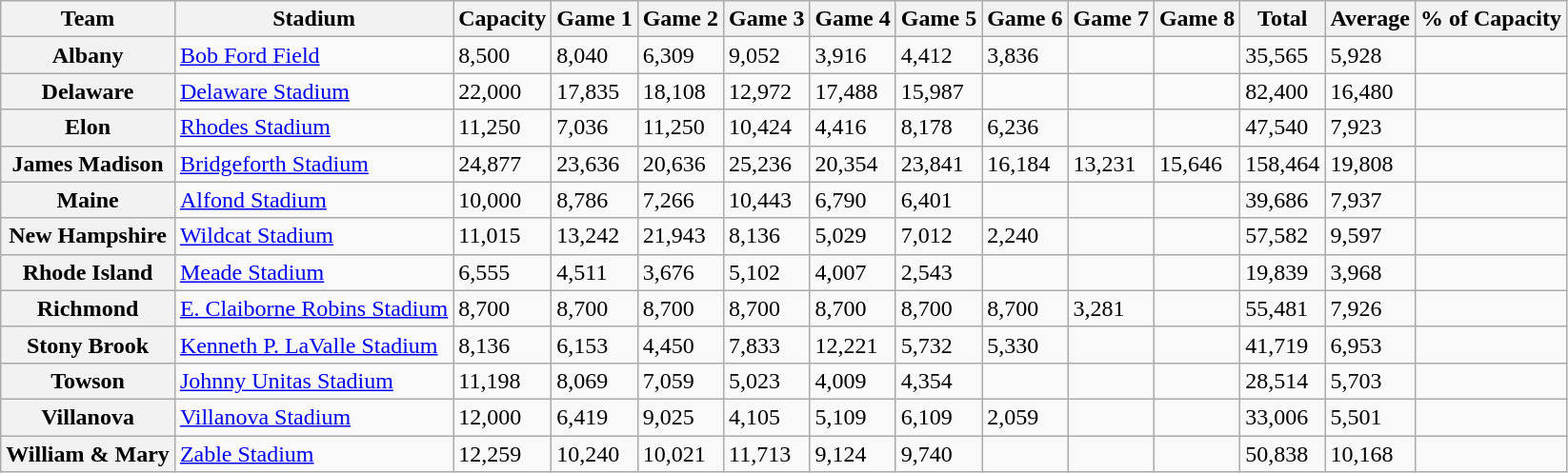<table class="wikitable sortable">
<tr>
<th>Team</th>
<th>Stadium</th>
<th>Capacity</th>
<th>Game 1</th>
<th>Game 2</th>
<th>Game 3</th>
<th>Game 4</th>
<th>Game 5</th>
<th>Game 6</th>
<th>Game 7</th>
<th>Game 8</th>
<th>Total</th>
<th>Average</th>
<th>% of Capacity</th>
</tr>
<tr>
<th style=>Albany</th>
<td><a href='#'>Bob Ford Field</a></td>
<td>8,500</td>
<td>8,040</td>
<td>6,309</td>
<td>9,052</td>
<td>3,916</td>
<td>4,412</td>
<td>3,836</td>
<td></td>
<td></td>
<td>35,565</td>
<td>5,928</td>
<td></td>
</tr>
<tr>
<th style=>Delaware</th>
<td><a href='#'>Delaware Stadium</a></td>
<td>22,000</td>
<td>17,835</td>
<td>18,108</td>
<td>12,972</td>
<td>17,488</td>
<td>15,987</td>
<td></td>
<td></td>
<td></td>
<td>82,400</td>
<td>16,480</td>
<td></td>
</tr>
<tr>
<th style=>Elon</th>
<td><a href='#'>Rhodes Stadium</a></td>
<td>11,250</td>
<td>7,036</td>
<td>11,250</td>
<td>10,424</td>
<td>4,416</td>
<td>8,178</td>
<td>6,236</td>
<td></td>
<td></td>
<td>47,540</td>
<td>7,923</td>
<td></td>
</tr>
<tr>
<th style=>James Madison</th>
<td><a href='#'>Bridgeforth Stadium</a></td>
<td>24,877</td>
<td>23,636</td>
<td>20,636</td>
<td>25,236</td>
<td>20,354</td>
<td>23,841</td>
<td>16,184</td>
<td>13,231</td>
<td>15,646</td>
<td>158,464</td>
<td>19,808</td>
<td></td>
</tr>
<tr>
<th style=>Maine</th>
<td><a href='#'>Alfond Stadium</a></td>
<td>10,000</td>
<td>8,786</td>
<td>7,266</td>
<td>10,443</td>
<td>6,790</td>
<td>6,401</td>
<td></td>
<td></td>
<td></td>
<td>39,686</td>
<td>7,937</td>
<td></td>
</tr>
<tr>
<th style=>New Hampshire</th>
<td><a href='#'>Wildcat Stadium</a></td>
<td>11,015</td>
<td>13,242</td>
<td>21,943</td>
<td>8,136</td>
<td>5,029</td>
<td>7,012</td>
<td>2,240</td>
<td></td>
<td></td>
<td>57,582</td>
<td>9,597</td>
<td></td>
</tr>
<tr>
<th style=>Rhode Island</th>
<td><a href='#'>Meade Stadium</a></td>
<td>6,555</td>
<td>4,511</td>
<td>3,676</td>
<td>5,102</td>
<td>4,007</td>
<td>2,543</td>
<td></td>
<td></td>
<td></td>
<td>19,839</td>
<td>3,968</td>
<td></td>
</tr>
<tr>
<th style=>Richmond</th>
<td><a href='#'>E. Claiborne Robins Stadium</a></td>
<td>8,700</td>
<td>8,700</td>
<td>8,700</td>
<td>8,700</td>
<td>8,700</td>
<td>8,700</td>
<td>8,700</td>
<td>3,281</td>
<td></td>
<td>55,481</td>
<td>7,926</td>
<td></td>
</tr>
<tr>
<th style=>Stony Brook</th>
<td><a href='#'>Kenneth P. LaValle Stadium</a></td>
<td>8,136</td>
<td>6,153</td>
<td>4,450</td>
<td>7,833</td>
<td>12,221</td>
<td>5,732</td>
<td>5,330</td>
<td></td>
<td></td>
<td>41,719</td>
<td>6,953</td>
<td></td>
</tr>
<tr>
<th style=>Towson</th>
<td><a href='#'>Johnny Unitas Stadium</a></td>
<td>11,198</td>
<td>8,069</td>
<td>7,059</td>
<td>5,023</td>
<td>4,009</td>
<td>4,354</td>
<td></td>
<td></td>
<td></td>
<td>28,514</td>
<td>5,703</td>
<td></td>
</tr>
<tr>
<th style=>Villanova</th>
<td><a href='#'>Villanova Stadium</a></td>
<td>12,000</td>
<td>6,419</td>
<td>9,025</td>
<td>4,105</td>
<td>5,109</td>
<td>6,109</td>
<td>2,059</td>
<td></td>
<td></td>
<td>33,006</td>
<td>5,501</td>
<td></td>
</tr>
<tr>
<th style=>William & Mary</th>
<td><a href='#'>Zable Stadium</a></td>
<td>12,259</td>
<td>10,240</td>
<td>10,021</td>
<td>11,713</td>
<td>9,124</td>
<td>9,740</td>
<td></td>
<td></td>
<td></td>
<td>50,838</td>
<td>10,168</td>
<td></td>
</tr>
</table>
